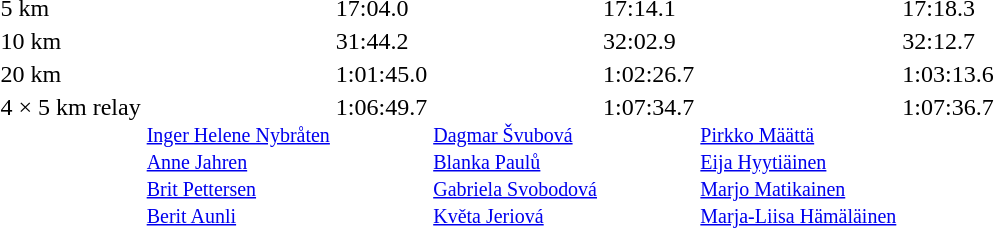<table>
<tr valign="top">
<td>5 km<br></td>
<td></td>
<td>17:04.0</td>
<td></td>
<td>17:14.1</td>
<td></td>
<td>17:18.3</td>
</tr>
<tr valign="top">
<td>10 km<br></td>
<td></td>
<td>31:44.2</td>
<td></td>
<td>32:02.9</td>
<td></td>
<td>32:12.7</td>
</tr>
<tr valign="top">
<td>20 km<br></td>
<td></td>
<td>1:01:45.0</td>
<td></td>
<td>1:02:26.7</td>
<td></td>
<td>1:03:13.6</td>
</tr>
<tr valign="top">
<td>4 × 5 km relay<br></td>
<td><br><small><a href='#'>Inger Helene Nybråten</a><br><a href='#'>Anne Jahren</a><br><a href='#'>Brit Pettersen</a><br><a href='#'>Berit Aunli</a></small></td>
<td>1:06:49.7</td>
<td><br><small><a href='#'>Dagmar Švubová</a><br><a href='#'>Blanka Paulů</a><br><a href='#'>Gabriela Svobodová</a><br><a href='#'>Květa Jeriová</a></small></td>
<td>1:07:34.7</td>
<td><br><small><a href='#'>Pirkko Määttä</a><br><a href='#'>Eija Hyytiäinen</a><br><a href='#'>Marjo Matikainen</a><br><a href='#'>Marja-Liisa Hämäläinen</a></small></td>
<td>1:07:36.7</td>
</tr>
</table>
